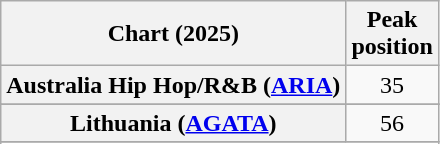<table class="wikitable sortable plainrowheaders" style="text-align:center">
<tr>
<th scope="col">Chart (2025)</th>
<th scope="col">Peak<br>position</th>
</tr>
<tr>
<th scope="row">Australia Hip Hop/R&B (<a href='#'>ARIA</a>)</th>
<td>35</td>
</tr>
<tr>
</tr>
<tr>
</tr>
<tr>
<th scope="row">Lithuania (<a href='#'>AGATA</a>)</th>
<td>56</td>
</tr>
<tr>
</tr>
<tr>
</tr>
</table>
